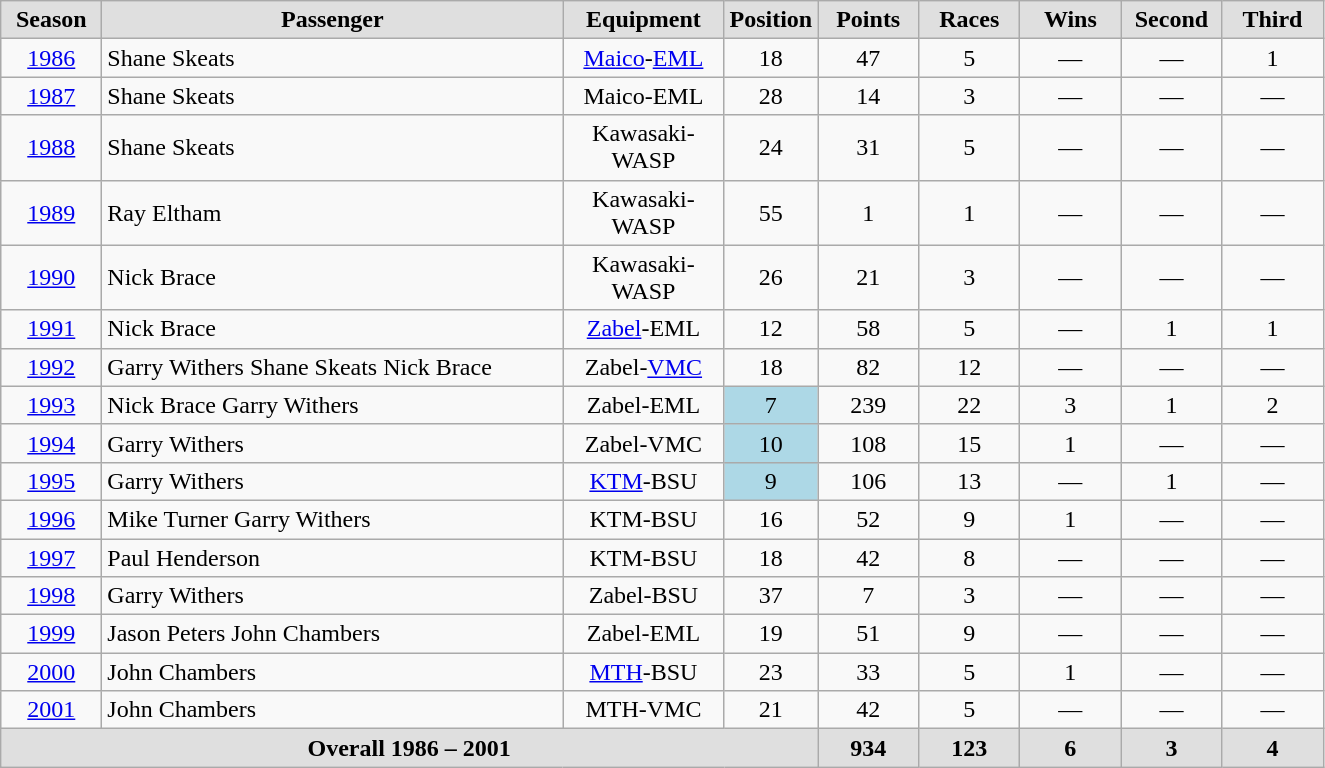<table class="wikitable">
<tr align="center" style="background:#dfdfdf;">
<td width="60"><strong>Season</strong></td>
<td width="300"><strong>Passenger</strong></td>
<td width="100"><strong>Equipment</strong></td>
<td width="30"><strong>Position</strong></td>
<td width="60"><strong>Points</strong></td>
<td width="60"><strong>Races</strong></td>
<td width="60"><strong>Wins</strong></td>
<td width="60"><strong>Second</strong></td>
<td width="60"><strong>Third</strong></td>
</tr>
<tr align="center">
<td><a href='#'>1986</a></td>
<td align="left">Shane Skeats</td>
<td><a href='#'>Maico</a>-<a href='#'>EML</a></td>
<td>18</td>
<td>47</td>
<td>5</td>
<td>—</td>
<td>—</td>
<td>1</td>
</tr>
<tr align="center">
<td><a href='#'>1987</a></td>
<td align="left">Shane Skeats</td>
<td>Maico-EML</td>
<td>28</td>
<td>14</td>
<td>3</td>
<td>—</td>
<td>—</td>
<td>—</td>
</tr>
<tr align="center">
<td><a href='#'>1988</a></td>
<td align="left">Shane Skeats</td>
<td>Kawasaki-WASP</td>
<td>24</td>
<td>31</td>
<td>5</td>
<td>—</td>
<td>—</td>
<td>—</td>
</tr>
<tr align="center">
<td><a href='#'>1989</a></td>
<td align="left">Ray Eltham</td>
<td>Kawasaki-WASP</td>
<td>55</td>
<td>1</td>
<td>1</td>
<td>—</td>
<td>—</td>
<td>—</td>
</tr>
<tr align="center">
<td><a href='#'>1990</a></td>
<td align="left">Nick Brace</td>
<td>Kawasaki-WASP</td>
<td>26</td>
<td>21</td>
<td>3</td>
<td>—</td>
<td>—</td>
<td>—</td>
</tr>
<tr align="center">
<td><a href='#'>1991</a></td>
<td align="left">Nick Brace</td>
<td><a href='#'>Zabel</a>-EML</td>
<td>12</td>
<td>58</td>
<td>5</td>
<td>—</td>
<td>1</td>
<td>1</td>
</tr>
<tr align="center">
<td><a href='#'>1992</a></td>
<td align="left">Garry Withers  Shane Skeats  Nick Brace</td>
<td>Zabel-<a href='#'>VMC</a></td>
<td>18</td>
<td>82</td>
<td>12</td>
<td>—</td>
<td>—</td>
<td>—</td>
</tr>
<tr align="center">
<td><a href='#'>1993</a></td>
<td align="left">Nick Brace  Garry Withers</td>
<td>Zabel-EML</td>
<td style="background:lightblue;">7</td>
<td>239</td>
<td>22</td>
<td>3</td>
<td>1</td>
<td>2</td>
</tr>
<tr align="center">
<td><a href='#'>1994</a></td>
<td align="left">Garry Withers</td>
<td>Zabel-VMC</td>
<td style="background:lightblue;">10</td>
<td>108</td>
<td>15</td>
<td>1</td>
<td>—</td>
<td>—</td>
</tr>
<tr align="center">
<td><a href='#'>1995</a></td>
<td align="left">Garry Withers</td>
<td><a href='#'>KTM</a>-BSU</td>
<td style="background:lightblue;">9</td>
<td>106</td>
<td>13</td>
<td>—</td>
<td>1</td>
<td>—</td>
</tr>
<tr align="center">
<td><a href='#'>1996</a></td>
<td align="left">Mike Turner  Garry Withers</td>
<td>KTM-BSU</td>
<td>16</td>
<td>52</td>
<td>9</td>
<td>1</td>
<td>—</td>
<td>—</td>
</tr>
<tr align="center">
<td><a href='#'>1997</a></td>
<td align="left">Paul Henderson</td>
<td>KTM-BSU</td>
<td>18</td>
<td>42</td>
<td>8</td>
<td>—</td>
<td>—</td>
<td>—</td>
</tr>
<tr align="center">
<td><a href='#'>1998</a></td>
<td align="left">Garry Withers</td>
<td>Zabel-BSU</td>
<td>37</td>
<td>7</td>
<td>3</td>
<td>—</td>
<td>—</td>
<td>—</td>
</tr>
<tr align="center">
<td><a href='#'>1999</a></td>
<td align="left">Jason Peters  John Chambers</td>
<td>Zabel-EML</td>
<td>19</td>
<td>51</td>
<td>9</td>
<td>—</td>
<td>—</td>
<td>—</td>
</tr>
<tr align="center">
<td><a href='#'>2000</a></td>
<td align="left">John Chambers</td>
<td><a href='#'>MTH</a>-BSU</td>
<td>23</td>
<td>33</td>
<td>5</td>
<td>1</td>
<td>—</td>
<td>—</td>
</tr>
<tr align="center">
<td><a href='#'>2001</a></td>
<td align="left">John Chambers</td>
<td>MTH-VMC</td>
<td>21</td>
<td>42</td>
<td>5</td>
<td>—</td>
<td>—</td>
<td>—</td>
</tr>
<tr align="center" style="background:#dfdfdf;">
<td align="center" colspan=4><strong>Overall 1986 – 2001</strong></td>
<td><strong>934</strong></td>
<td><strong>123</strong></td>
<td><strong>6</strong></td>
<td><strong>3</strong></td>
<td><strong>4</strong></td>
</tr>
</table>
